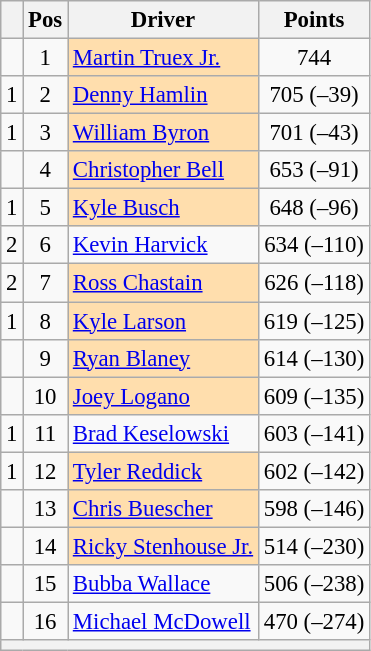<table class="wikitable" style="font-size: 95%;">
<tr>
<th></th>
<th>Pos</th>
<th>Driver</th>
<th>Points</th>
</tr>
<tr>
<td align="left"></td>
<td style="text-align:center;">1</td>
<td style="background:#FFDEAD;"><a href='#'>Martin Truex Jr.</a></td>
<td style="text-align:center;">744</td>
</tr>
<tr>
<td align="left"> 1</td>
<td style="text-align:center;">2</td>
<td style="background:#FFDEAD;"><a href='#'>Denny Hamlin</a></td>
<td style="text-align:center;">705 (–39)</td>
</tr>
<tr>
<td align="left"> 1</td>
<td style="text-align:center;">3</td>
<td style="background:#FFDEAD;"><a href='#'>William Byron</a></td>
<td style="text-align:center;">701 (–43)</td>
</tr>
<tr>
<td align="left"></td>
<td style="text-align:center;">4</td>
<td style="background:#FFDEAD;"><a href='#'>Christopher Bell</a></td>
<td style="text-align:center;">653 (–91)</td>
</tr>
<tr>
<td align="left"> 1</td>
<td style="text-align:center;">5</td>
<td style="background:#FFDEAD;"><a href='#'>Kyle Busch</a></td>
<td style="text-align:center;">648 (–96)</td>
</tr>
<tr>
<td align="left"> 2</td>
<td style="text-align:center;">6</td>
<td><a href='#'>Kevin Harvick</a></td>
<td style="text-align:center;">634 (–110)</td>
</tr>
<tr>
<td align="left"> 2</td>
<td style="text-align:center;">7</td>
<td style="background:#FFDEAD;"><a href='#'>Ross Chastain</a></td>
<td style="text-align:center;">626 (–118)</td>
</tr>
<tr>
<td align="left"> 1</td>
<td style="text-align:center;">8</td>
<td style="background:#FFDEAD;"><a href='#'>Kyle Larson</a></td>
<td style="text-align:center;">619 (–125)</td>
</tr>
<tr>
<td align="left"></td>
<td style="text-align:center;">9</td>
<td style="background:#FFDEAD;"><a href='#'>Ryan Blaney</a></td>
<td style="text-align:center;">614 (–130)</td>
</tr>
<tr>
<td align="left"></td>
<td style="text-align:center;">10</td>
<td style="background:#FFDEAD;"><a href='#'>Joey Logano</a></td>
<td style="text-align:center;">609 (–135)</td>
</tr>
<tr>
<td align="left"> 1</td>
<td style="text-align:center;">11</td>
<td><a href='#'>Brad Keselowski</a></td>
<td style="text-align:center;">603 (–141)</td>
</tr>
<tr>
<td align="left"> 1</td>
<td style="text-align:center;">12</td>
<td style="background:#FFDEAD;"><a href='#'>Tyler Reddick</a></td>
<td style="text-align:center;">602 (–142)</td>
</tr>
<tr>
<td align="left"></td>
<td style="text-align:center;">13</td>
<td style="background:#FFDEAD;"><a href='#'>Chris Buescher</a></td>
<td style="text-align:center;">598 (–146)</td>
</tr>
<tr>
<td align="left"></td>
<td style="text-align:center;">14</td>
<td style="background:#FFDEAD;"><a href='#'>Ricky Stenhouse Jr.</a></td>
<td style="text-align:center;">514 (–230)</td>
</tr>
<tr>
<td align="left"></td>
<td style="text-align:center;">15</td>
<td><a href='#'>Bubba Wallace</a></td>
<td style="text-align:center;">506 (–238)</td>
</tr>
<tr>
<td align="left"></td>
<td style="text-align:center;">16</td>
<td><a href='#'>Michael McDowell</a></td>
<td style="text-align:center;">470 (–274)</td>
</tr>
<tr class="sortbottom">
<th colspan="9"></th>
</tr>
</table>
